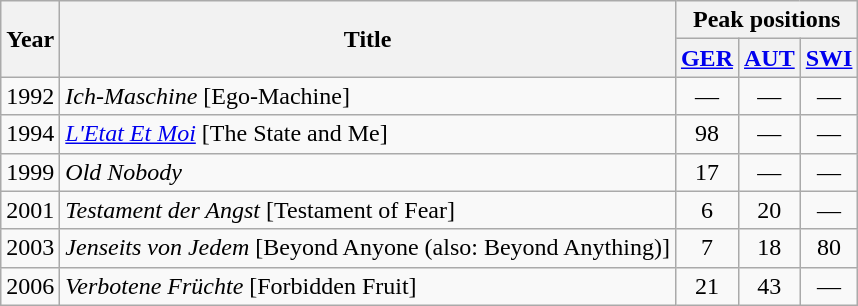<table class="wikitable">
<tr>
<th rowspan="2">Year</th>
<th rowspan="2">Title</th>
<th colspan="3">Peak positions</th>
</tr>
<tr>
<th width="30"><a href='#'>GER</a><br></th>
<th width="30"><a href='#'>AUT</a><br></th>
<th width="30"><a href='#'>SWI</a><br></th>
</tr>
<tr>
<td>1992</td>
<td><em>Ich-Maschine</em> [Ego-Machine]</td>
<td align="center">—</td>
<td align="center">—</td>
<td align="center">—</td>
</tr>
<tr>
<td>1994</td>
<td><em><a href='#'>L'Etat Et Moi</a></em> [The State and Me]</td>
<td align="center">98</td>
<td align="center">—</td>
<td align="center">—</td>
</tr>
<tr>
<td>1999</td>
<td><em>Old Nobody</em></td>
<td align="center">17</td>
<td align="center">—</td>
<td align="center">—</td>
</tr>
<tr>
<td>2001</td>
<td><em>Testament der Angst</em> [Testament of Fear]</td>
<td align="center">6</td>
<td align="center">20</td>
<td align="center">—</td>
</tr>
<tr>
<td>2003</td>
<td><em>Jenseits von Jedem</em> [Beyond Anyone (also: Beyond Anything)]</td>
<td align="center">7</td>
<td align="center">18</td>
<td align="center">80</td>
</tr>
<tr>
<td>2006</td>
<td><em>Verbotene Früchte</em> [Forbidden Fruit]</td>
<td align="center">21</td>
<td align="center">43</td>
<td align="center">—</td>
</tr>
</table>
